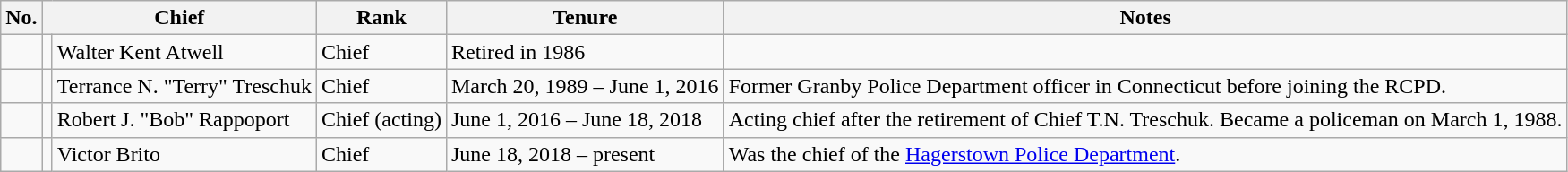<table class="wikitable">
<tr>
<th Colspan="1">No.</th>
<th Colspan="2">Chief</th>
<th Colspan="1">Rank</th>
<th Colspan="1">Tenure</th>
<th Colspan="1">Notes</th>
</tr>
<tr valign="center">
<td></td>
<td></td>
<td>Walter Kent Atwell</td>
<td>Chief</td>
<td>Retired in 1986</td>
<td></td>
</tr>
<tr>
<td></td>
<td></td>
<td>Terrance N. "Terry" Treschuk</td>
<td>Chief</td>
<td>March 20, 1989 – June 1, 2016</td>
<td>Former Granby Police Department officer in Connecticut before joining the RCPD.</td>
</tr>
<tr>
<td></td>
<td></td>
<td>Robert J. "Bob" Rappoport</td>
<td>Chief (acting)</td>
<td>June 1, 2016 – June 18, 2018</td>
<td>Acting chief after the retirement of Chief T.N. Treschuk. Became a policeman on March 1, 1988.</td>
</tr>
<tr>
<td></td>
<td></td>
<td>Victor Brito</td>
<td>Chief</td>
<td>June 18, 2018 – present</td>
<td>Was the chief of the <a href='#'>Hagerstown Police Department</a>.</td>
</tr>
</table>
